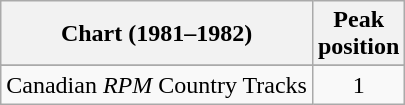<table class="wikitable sortable">
<tr>
<th align="left">Chart (1981–1982)</th>
<th align="center">Peak<br>position</th>
</tr>
<tr>
</tr>
<tr>
<td align="left">Canadian <em>RPM</em> Country Tracks</td>
<td align="center">1</td>
</tr>
</table>
